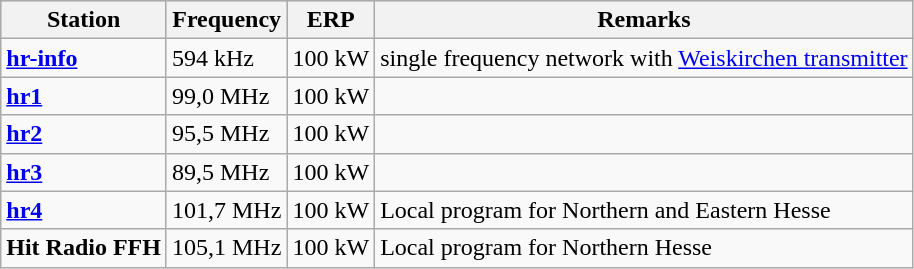<table class="wikitable">
<tr style="background:#ccc;">
<th>Station</th>
<th>Frequency</th>
<th>ERP</th>
<th>Remarks</th>
</tr>
<tr>
<td><strong><a href='#'>hr-info</a></strong></td>
<td>594 kHz</td>
<td>100 kW</td>
<td>single frequency network with <a href='#'>Weiskirchen transmitter</a></td>
</tr>
<tr>
<td><strong><a href='#'>hr1</a></strong></td>
<td>99,0 MHz</td>
<td>100 kW</td>
<td></td>
</tr>
<tr>
<td><strong><a href='#'>hr2</a></strong></td>
<td>95,5 MHz</td>
<td>100 kW</td>
<td></td>
</tr>
<tr>
<td><strong><a href='#'>hr3</a></strong></td>
<td>89,5 MHz</td>
<td>100 kW</td>
<td></td>
</tr>
<tr>
<td><strong><a href='#'>hr4</a></strong></td>
<td>101,7 MHz</td>
<td>100 kW</td>
<td>Local program for Northern and Eastern Hesse</td>
</tr>
<tr>
<td><strong>Hit Radio FFH</strong></td>
<td>105,1 MHz</td>
<td>100 kW</td>
<td>Local program for Northern Hesse</td>
</tr>
</table>
